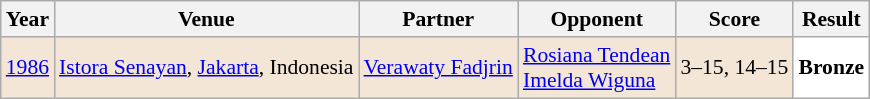<table class="sortable wikitable" style="font-size: 90%;">
<tr>
<th>Year</th>
<th>Venue</th>
<th>Partner</th>
<th>Opponent</th>
<th>Score</th>
<th>Result</th>
</tr>
<tr style="background:#F3E6D7">
<td align="center"><a href='#'>1986</a></td>
<td align="left"><a href='#'>Istora Senayan</a>, <a href='#'>Jakarta</a>, Indonesia</td>
<td align="left"> <a href='#'>Verawaty Fadjrin</a></td>
<td align="left"> <a href='#'>Rosiana Tendean</a><br> <a href='#'>Imelda Wiguna</a></td>
<td align="left">3–15, 14–15</td>
<td style="text-align:left; background:white"> <strong>Bronze</strong></td>
</tr>
</table>
